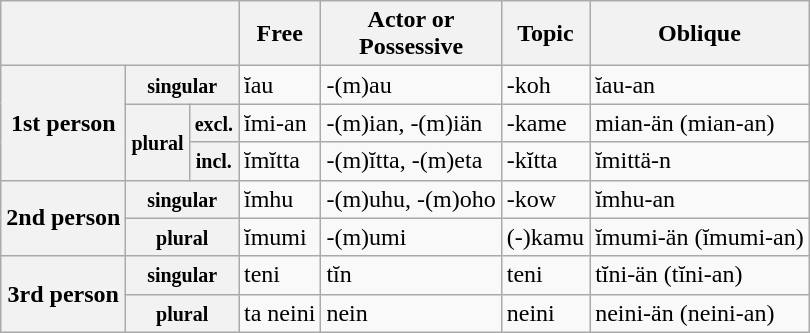<table class="wikitable">
<tr>
<th colspan="3"></th>
<th>Free</th>
<th>Actor or<br>Possessive</th>
<th>Topic</th>
<th>Oblique</th>
</tr>
<tr>
<th rowspan="3">1st person</th>
<th colspan="2"><small>singular</small></th>
<td>ĭau</td>
<td>-(m)au</td>
<td>-koh</td>
<td>ĭau-an</td>
</tr>
<tr>
<th rowspan="2"><small>plural</small></th>
<th><small>excl.</small></th>
<td>ĭmi-an</td>
<td>-(m)ian, -(m)iän</td>
<td>-kame</td>
<td>mian-än (mian-an)</td>
</tr>
<tr>
<th><small>incl.</small></th>
<td>ĭmĭtta</td>
<td>-(m)ĭtta, -(m)eta</td>
<td>-kĭtta</td>
<td>ĭmittä-n</td>
</tr>
<tr>
<th rowspan="2">2nd person</th>
<th colspan="2"><small>singular</small></th>
<td>ĭmhu</td>
<td>-(m)uhu, -(m)oho</td>
<td>-kow</td>
<td>ĭmhu-an</td>
</tr>
<tr>
<th colspan="2"><small>plural</small></th>
<td>ĭmumi</td>
<td>-(m)umi</td>
<td>(-)kamu</td>
<td>ĭmumi-än (ĭmumi-an)</td>
</tr>
<tr>
<th rowspan="2">3rd person</th>
<th colspan="2"><small>singular</small></th>
<td>teni</td>
<td>tĭn</td>
<td>teni</td>
<td>tĭni-än (tĭni-an)</td>
</tr>
<tr>
<th colspan="2"><small>plural</small></th>
<td>ta neini</td>
<td>nein</td>
<td>neini</td>
<td>neini-än (neini-an)</td>
</tr>
</table>
